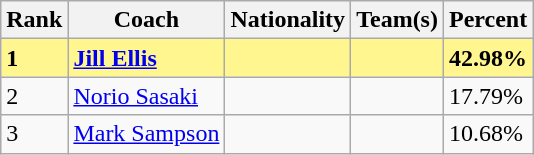<table class="wikitable">
<tr>
<th>Rank</th>
<th>Coach</th>
<th>Nationality</th>
<th>Team(s)</th>
<th>Percent</th>
</tr>
<tr style="background-color: #FFF68F; font-weight: bold;">
<td>1</td>
<td><a href='#'>Jill Ellis</a></td>
<td></td>
<td></td>
<td>42.98%</td>
</tr>
<tr>
<td>2</td>
<td><a href='#'>Norio Sasaki</a></td>
<td></td>
<td></td>
<td>17.79%</td>
</tr>
<tr>
<td>3</td>
<td><a href='#'>Mark Sampson</a></td>
<td></td>
<td></td>
<td>10.68%</td>
</tr>
</table>
